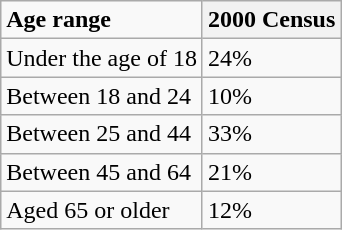<table class="wikitable sortable">
<tr>
<td><strong>Age range</strong></td>
<th>2000 Census</th>
</tr>
<tr>
<td>Under the age of 18</td>
<td>24%</td>
</tr>
<tr>
<td>Between 18 and 24</td>
<td>10%</td>
</tr>
<tr>
<td>Between 25 and 44</td>
<td>33%</td>
</tr>
<tr>
<td>Between 45 and 64</td>
<td>21%</td>
</tr>
<tr>
<td>Aged 65 or older</td>
<td>12%</td>
</tr>
</table>
